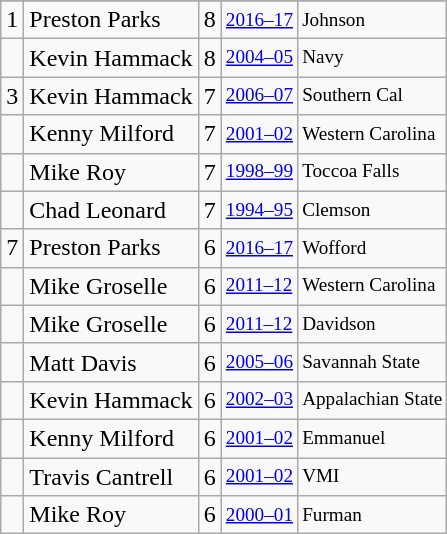<table class="wikitable">
<tr>
</tr>
<tr>
<td>1</td>
<td>Preston Parks</td>
<td>8</td>
<td style="font-size:80%;"><a href='#'>2016–17</a></td>
<td style="font-size:80%;">Johnson</td>
</tr>
<tr>
<td></td>
<td>Kevin Hammack</td>
<td>8</td>
<td style="font-size:80%;"><a href='#'>2004–05</a></td>
<td style="font-size:80%;">Navy</td>
</tr>
<tr>
<td>3</td>
<td>Kevin Hammack</td>
<td>7</td>
<td style="font-size:80%;"><a href='#'>2006–07</a></td>
<td style="font-size:80%;">Southern Cal</td>
</tr>
<tr>
<td></td>
<td>Kenny Milford</td>
<td>7</td>
<td style="font-size:80%;"><a href='#'>2001–02</a></td>
<td style="font-size:80%;">Western Carolina</td>
</tr>
<tr>
<td></td>
<td>Mike Roy</td>
<td>7</td>
<td style="font-size:80%;"><a href='#'>1998–99</a></td>
<td style="font-size:80%;">Toccoa Falls</td>
</tr>
<tr>
<td></td>
<td>Chad Leonard</td>
<td>7</td>
<td style="font-size:80%;"><a href='#'>1994–95</a></td>
<td style="font-size:80%;">Clemson</td>
</tr>
<tr>
<td>7</td>
<td>Preston Parks</td>
<td>6</td>
<td style="font-size:80%;"><a href='#'>2016–17</a></td>
<td style="font-size:80%;">Wofford</td>
</tr>
<tr>
<td></td>
<td>Mike Groselle</td>
<td>6</td>
<td style="font-size:80%;"><a href='#'>2011–12</a></td>
<td style="font-size:80%;">Western Carolina</td>
</tr>
<tr>
<td></td>
<td>Mike Groselle</td>
<td>6</td>
<td style="font-size:80%;"><a href='#'>2011–12</a></td>
<td style="font-size:80%;">Davidson</td>
</tr>
<tr>
<td></td>
<td>Matt Davis</td>
<td>6</td>
<td style="font-size:80%;"><a href='#'>2005–06</a></td>
<td style="font-size:80%;">Savannah State</td>
</tr>
<tr>
<td></td>
<td>Kevin Hammack</td>
<td>6</td>
<td style="font-size:80%;"><a href='#'>2002–03</a></td>
<td style="font-size:80%;">Appalachian State</td>
</tr>
<tr>
<td></td>
<td>Kenny Milford</td>
<td>6</td>
<td style="font-size:80%;"><a href='#'>2001–02</a></td>
<td style="font-size:80%;">Emmanuel</td>
</tr>
<tr>
<td></td>
<td>Travis Cantrell</td>
<td>6</td>
<td style="font-size:80%;"><a href='#'>2001–02</a></td>
<td style="font-size:80%;">VMI</td>
</tr>
<tr>
<td></td>
<td>Mike Roy</td>
<td>6</td>
<td style="font-size:80%;"><a href='#'>2000–01</a></td>
<td style="font-size:80%;">Furman</td>
</tr>
</table>
